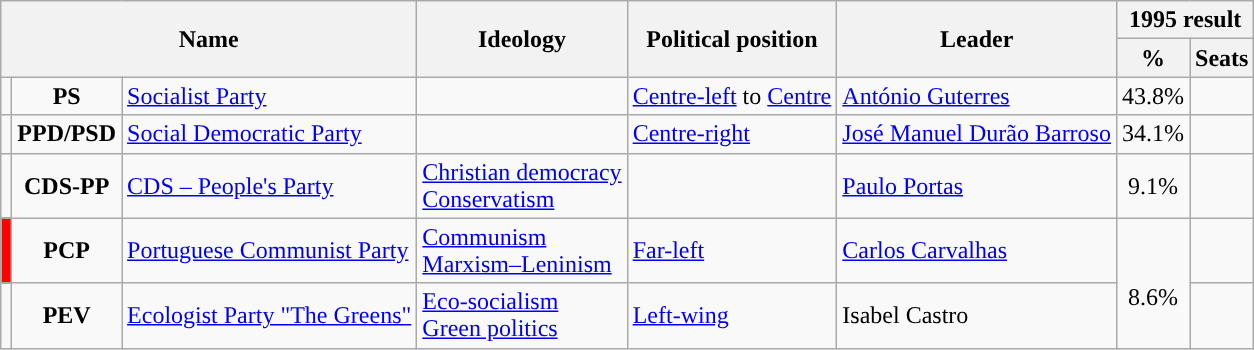<table class="wikitable">
<tr>
<th rowspan="2" colspan="3">Name</th>
<th rowspan="2">Ideology</th>
<th rowspan="2">Political position</th>
<th rowspan="2">Leader</th>
<th colspan="2">1995 result</th>
</tr>
<tr>
<th>%</th>
<th>Seats</th>
</tr>
<tr>
<td style="color:inherit;background:"></td>
<td style="text-align:center;"><strong>PS</strong></td>
<td><a href='#'>Socialist Party</a><br></td>
<td></td>
<td><a href='#'>Centre-left</a> to <a href='#'>Centre</a></td>
<td><a href='#'>António Guterres</a></td>
<td style="text-align:center;">43.8%</td>
<td></td>
</tr>
<tr>
<td style="color:inherit;background:"></td>
<td style="text-align:center;"><strong>PPD/PSD</strong></td>
<td><a href='#'>Social Democratic Party</a><br></td>
<td></td>
<td><a href='#'>Centre-right</a></td>
<td><a href='#'>José Manuel Durão Barroso</a></td>
<td style="text-align:center;">34.1%</td>
<td></td>
</tr>
<tr>
<td style="color:inherit;background:"></td>
<td style="text-align:center;"><strong>CDS-PP</strong></td>
<td><a href='#'>CDS – People's Party</a><br></td>
<td><a href='#'>Christian democracy</a><br><a href='#'>Conservatism</a></td>
<td></td>
<td><a href='#'>Paulo Portas</a></td>
<td style="text-align:center;">9.1%</td>
<td></td>
</tr>
<tr>
<td style="background:#f00;"></td>
<td style="text-align:center;"><strong>PCP</strong></td>
<td><a href='#'>Portuguese Communist Party</a><br></td>
<td><a href='#'>Communism</a><br><a href='#'>Marxism–Leninism</a></td>
<td><a href='#'>Far-left</a></td>
<td><a href='#'>Carlos Carvalhas</a></td>
<td rowspan="2" style="text-align:center;"><br>8.6%<br></td>
<td></td>
</tr>
<tr>
<td style="color:inherit;background:"></td>
<td style="text-align:center;"><strong>PEV</strong></td>
<td><a href='#'>Ecologist Party "The Greens"</a><br></td>
<td><a href='#'>Eco-socialism</a><br><a href='#'>Green politics</a></td>
<td><a href='#'>Left-wing</a></td>
<td>Isabel Castro</td>
<td></td>
</tr>
</table>
